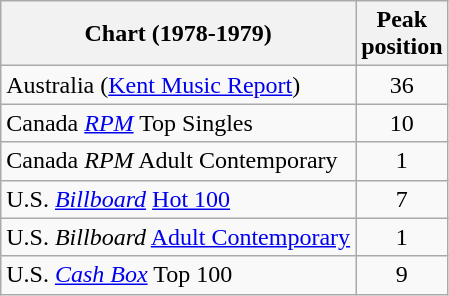<table class="wikitable sortable">
<tr>
<th>Chart (1978-1979)</th>
<th>Peak<br>position</th>
</tr>
<tr>
<td>Australia (<a href='#'>Kent Music Report</a>)</td>
<td align="center">36</td>
</tr>
<tr>
<td>Canada <a href='#'><em>RPM</em></a> Top Singles </td>
<td style="text-align:center;">10</td>
</tr>
<tr>
<td>Canada <em>RPM</em> Adult Contemporary </td>
<td style="text-align:center;">1</td>
</tr>
<tr>
<td>U.S. <em><a href='#'>Billboard</a></em> <a href='#'>Hot 100</a></td>
<td style="text-align:center;">7</td>
</tr>
<tr>
<td>U.S. <em>Billboard</em> <a href='#'>Adult Contemporary</a></td>
<td style="text-align:center;">1</td>
</tr>
<tr>
<td>U.S. <em><a href='#'>Cash Box</a></em> Top 100</td>
<td style="text-align:center;">9</td>
</tr>
</table>
